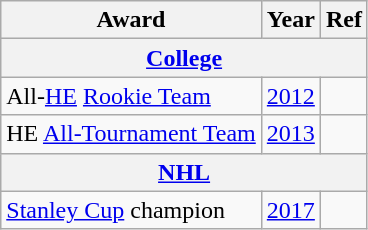<table class="wikitable">
<tr>
<th>Award</th>
<th>Year</th>
<th>Ref</th>
</tr>
<tr>
<th colspan="3"><a href='#'>College</a></th>
</tr>
<tr>
<td>All-<a href='#'>HE</a> <a href='#'>Rookie Team</a></td>
<td><a href='#'>2012</a></td>
<td></td>
</tr>
<tr>
<td>HE <a href='#'>All-Tournament Team</a></td>
<td><a href='#'>2013</a></td>
<td></td>
</tr>
<tr>
<th colspan="3"><a href='#'>NHL</a></th>
</tr>
<tr>
<td><a href='#'>Stanley Cup</a> champion</td>
<td><a href='#'>2017</a></td>
<td></td>
</tr>
</table>
